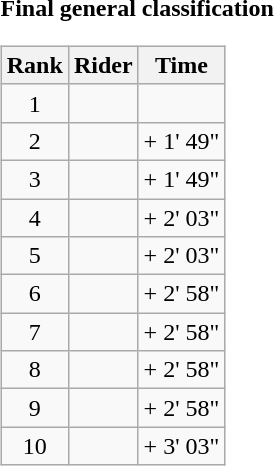<table>
<tr>
<td><strong>Final general classification</strong><br><table class="wikitable">
<tr>
<th scope="col">Rank</th>
<th scope="col">Rider</th>
<th scope="col">Time</th>
</tr>
<tr>
<td style="text-align:center;">1</td>
<td></td>
<td style="text-align:right;"></td>
</tr>
<tr>
<td style="text-align:center;">2</td>
<td></td>
<td style="text-align:right;">+ 1' 49"</td>
</tr>
<tr>
<td style="text-align:center;">3</td>
<td></td>
<td style="text-align:right;">+ 1' 49"</td>
</tr>
<tr>
<td style="text-align:center;">4</td>
<td></td>
<td style="text-align:right;">+ 2' 03"</td>
</tr>
<tr>
<td style="text-align:center;">5</td>
<td></td>
<td style="text-align:right;">+ 2' 03"</td>
</tr>
<tr>
<td style="text-align:center;">6</td>
<td></td>
<td style="text-align:right;">+ 2' 58"</td>
</tr>
<tr>
<td style="text-align:center;">7</td>
<td></td>
<td style="text-align:right;">+ 2' 58"</td>
</tr>
<tr>
<td style="text-align:center;">8</td>
<td></td>
<td style="text-align:right;">+ 2' 58"</td>
</tr>
<tr>
<td style="text-align:center;">9</td>
<td></td>
<td style="text-align:right;">+ 2' 58"</td>
</tr>
<tr>
<td style="text-align:center;">10</td>
<td></td>
<td style="text-align:right;">+ 3' 03"</td>
</tr>
</table>
</td>
</tr>
</table>
